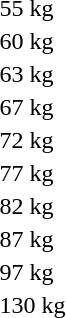<table>
<tr>
<td rowspan=2>55 kg<br></td>
<td rowspan=2></td>
<td rowspan=2></td>
<td></td>
</tr>
<tr>
<td></td>
</tr>
<tr>
<td rowspan=2>60 kg<br></td>
<td rowspan=2></td>
<td rowspan=2></td>
<td></td>
</tr>
<tr>
<td></td>
</tr>
<tr>
<td rowspan=2>63 kg<br></td>
<td rowspan=2></td>
<td rowspan=2></td>
<td></td>
</tr>
<tr>
<td></td>
</tr>
<tr>
<td rowspan=2>67 kg<br></td>
<td rowspan=2></td>
<td rowspan=2></td>
<td></td>
</tr>
<tr>
<td></td>
</tr>
<tr>
<td rowspan=2>72 kg<br></td>
<td rowspan=2></td>
<td rowspan=2></td>
<td></td>
</tr>
<tr>
<td></td>
</tr>
<tr>
<td rowspan=2>77 kg<br></td>
<td rowspan=2></td>
<td rowspan=2></td>
<td></td>
</tr>
<tr>
<td></td>
</tr>
<tr>
<td rowspan=2>82 kg<br></td>
<td rowspan=2></td>
<td rowspan=2></td>
<td></td>
</tr>
<tr>
<td></td>
</tr>
<tr>
<td rowspan=2>87 kg<br></td>
<td rowspan=2></td>
<td rowspan=2></td>
<td></td>
</tr>
<tr>
<td></td>
</tr>
<tr>
<td rowspan=2>97 kg<br></td>
<td rowspan=2></td>
<td rowspan=2></td>
<td></td>
</tr>
<tr>
<td></td>
</tr>
<tr>
<td rowspan=2>130 kg<br></td>
<td rowspan=2></td>
<td rowspan=2></td>
<td></td>
</tr>
<tr>
<td></td>
</tr>
</table>
